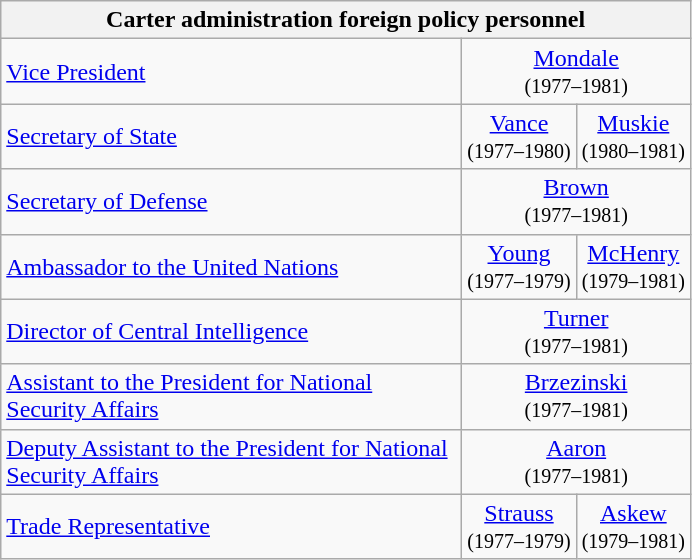<table class=wikitable style="text-align:center">
<tr>
<th colspan="9">Carter administration foreign policy personnel</th>
</tr>
<tr>
<td style="width:225pt; text-align:left;"><a href='#'>Vice President</a></td>
<td colspan="2"><a href='#'>Mondale</a><br><small>(1977–1981)</small></td>
</tr>
<tr>
<td style="width:225pt; text-align:left;"><a href='#'>Secretary of State</a></td>
<td><a href='#'>Vance</a><br><small>(1977–1980)</small></td>
<td><a href='#'>Muskie</a><br><small>(1980–1981)</small></td>
</tr>
<tr>
<td style="width:225pt; text-align:left;"><a href='#'>Secretary of Defense</a></td>
<td colspan="2"><a href='#'>Brown</a><br><small>(1977–1981)</small></td>
</tr>
<tr>
<td style="width:225pt; text-align:left;"><a href='#'>Ambassador to the United Nations</a></td>
<td><a href='#'>Young</a><br><small>(1977–1979)</small></td>
<td><a href='#'>McHenry</a><br><small>(1979–1981)</small></td>
</tr>
<tr>
<td style="width:225pt; text-align:left;"><a href='#'>Director of Central Intelligence</a></td>
<td colspan="2"><a href='#'>Turner</a><br><small>(1977–1981)</small></td>
</tr>
<tr>
<td style="width:225pt; text-align:left;"><a href='#'>Assistant to the President for National Security Affairs</a></td>
<td colspan="2"><a href='#'>Brzezinski</a><br><small>(1977–1981)</small></td>
</tr>
<tr>
<td style="width:225pt; text-align:left;"><a href='#'>Deputy Assistant to the President for National Security Affairs</a></td>
<td colspan="2"><a href='#'>Aaron</a><br><small>(1977–1981)</small></td>
</tr>
<tr>
<td style="width:225pt; text-align:left;"><a href='#'>Trade Representative</a></td>
<td><a href='#'>Strauss</a><br><small>(1977–1979)</small></td>
<td><a href='#'>Askew</a><br><small>(1979–1981)</small></td>
</tr>
</table>
